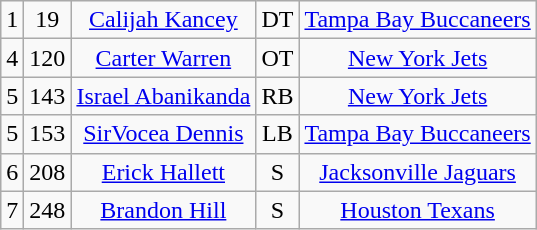<table class="wikitable" style="text-align:center">
<tr>
<td>1</td>
<td>19</td>
<td><a href='#'>Calijah Kancey</a></td>
<td>DT</td>
<td><a href='#'>Tampa Bay Buccaneers</a></td>
</tr>
<tr>
<td>4</td>
<td>120</td>
<td><a href='#'>Carter Warren</a></td>
<td>OT</td>
<td><a href='#'>New York Jets</a></td>
</tr>
<tr>
<td>5</td>
<td>143</td>
<td><a href='#'>Israel Abanikanda</a></td>
<td>RB</td>
<td><a href='#'>New York Jets</a></td>
</tr>
<tr>
<td>5</td>
<td>153</td>
<td><a href='#'>SirVocea Dennis</a></td>
<td>LB</td>
<td><a href='#'>Tampa Bay Buccaneers</a></td>
</tr>
<tr>
<td>6</td>
<td>208</td>
<td><a href='#'>Erick Hallett</a></td>
<td>S</td>
<td><a href='#'>Jacksonville Jaguars</a></td>
</tr>
<tr>
<td>7</td>
<td>248</td>
<td><a href='#'>Brandon Hill</a></td>
<td>S</td>
<td><a href='#'>Houston Texans</a></td>
</tr>
</table>
